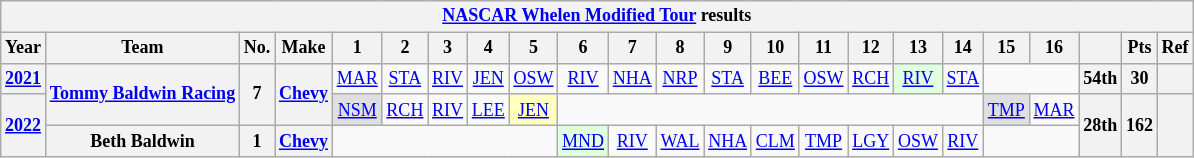<table class="wikitable" style="text-align:center; font-size:75%">
<tr>
<th colspan=38><a href='#'>NASCAR Whelen Modified Tour</a> results</th>
</tr>
<tr>
<th>Year</th>
<th>Team</th>
<th>No.</th>
<th>Make</th>
<th>1</th>
<th>2</th>
<th>3</th>
<th>4</th>
<th>5</th>
<th>6</th>
<th>7</th>
<th>8</th>
<th>9</th>
<th>10</th>
<th>11</th>
<th>12</th>
<th>13</th>
<th>14</th>
<th>15</th>
<th>16</th>
<th></th>
<th>Pts</th>
<th>Ref</th>
</tr>
<tr>
<th><a href='#'>2021</a></th>
<th rowspan=2><a href='#'>Tommy Baldwin Racing</a></th>
<th rowspan=2>7</th>
<th rowspan=2><a href='#'>Chevy</a></th>
<td><a href='#'>MAR</a></td>
<td><a href='#'>STA</a></td>
<td><a href='#'>RIV</a></td>
<td><a href='#'>JEN</a></td>
<td><a href='#'>OSW</a></td>
<td><a href='#'>RIV</a></td>
<td><a href='#'>NHA</a></td>
<td><a href='#'>NRP</a></td>
<td><a href='#'>STA</a></td>
<td><a href='#'>BEE</a></td>
<td><a href='#'>OSW</a></td>
<td><a href='#'>RCH</a></td>
<td style="background:#DFFFDF;"><a href='#'>RIV</a><br></td>
<td><a href='#'>STA</a></td>
<td colspan=2></td>
<th>54th</th>
<th>30</th>
<th></th>
</tr>
<tr>
<th rowspan=2><a href='#'>2022</a></th>
<td style="background:#DFDFDF;"><a href='#'>NSM</a><br></td>
<td><a href='#'>RCH</a></td>
<td><a href='#'>RIV</a></td>
<td><a href='#'>LEE</a></td>
<td style="background:#FFFFBF;"><a href='#'>JEN</a><br></td>
<td colspan=9></td>
<td style="background:#DFDFDF;"><a href='#'>TMP</a><br></td>
<td><a href='#'>MAR</a></td>
<th rowspan=2>28th</th>
<th rowspan=2>162</th>
<th rowspan=2></th>
</tr>
<tr>
<th>Beth Baldwin</th>
<th>1</th>
<th><a href='#'>Chevy</a></th>
<td colspan=5></td>
<td style="background:#DFFFDF;"><a href='#'>MND</a><br></td>
<td><a href='#'>RIV</a></td>
<td><a href='#'>WAL</a></td>
<td><a href='#'>NHA</a></td>
<td><a href='#'>CLM</a></td>
<td><a href='#'>TMP</a></td>
<td><a href='#'>LGY</a></td>
<td><a href='#'>OSW</a></td>
<td><a href='#'>RIV</a></td>
<td colspan=2></td>
</tr>
</table>
